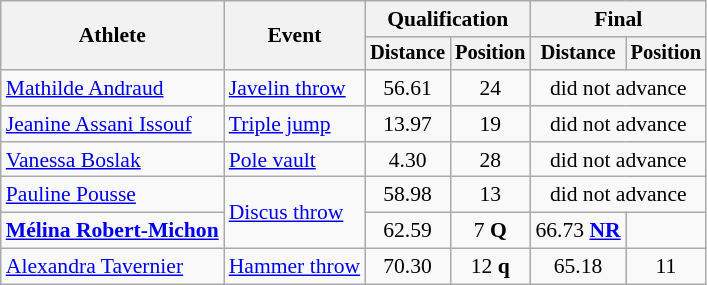<table class=wikitable style="font-size:90%">
<tr>
<th rowspan="2">Athlete</th>
<th rowspan="2">Event</th>
<th colspan="2">Qualification</th>
<th colspan="2">Final</th>
</tr>
<tr style="font-size:95%">
<th>Distance</th>
<th>Position</th>
<th>Distance</th>
<th>Position</th>
</tr>
<tr align=center>
<td align=left><a href='#'>Mathilde Andraud</a></td>
<td align=left><a href='#'>Javelin throw</a></td>
<td>56.61</td>
<td>24</td>
<td colspan=2>did not advance</td>
</tr>
<tr align=center>
<td align=left><a href='#'>Jeanine Assani Issouf</a></td>
<td align=left><a href='#'>Triple jump</a></td>
<td>13.97</td>
<td>19</td>
<td colspan=2>did not advance</td>
</tr>
<tr align=center>
<td align=left><a href='#'>Vanessa Boslak</a></td>
<td align=left><a href='#'>Pole vault</a></td>
<td>4.30</td>
<td>28</td>
<td colspan=2>did not advance</td>
</tr>
<tr align=center>
<td align=left><a href='#'>Pauline Pousse</a></td>
<td style="text-align:left;" rowspan="2"><a href='#'>Discus throw</a></td>
<td>58.98</td>
<td>13</td>
<td colspan=2>did not advance</td>
</tr>
<tr align=center>
<td align=left><strong><a href='#'>Mélina Robert-Michon</a></strong></td>
<td>62.59</td>
<td>7 <strong>Q</strong></td>
<td>66.73 <strong><a href='#'>NR</a></strong></td>
<td></td>
</tr>
<tr align=center>
<td align=left><a href='#'>Alexandra Tavernier</a></td>
<td align=left><a href='#'>Hammer throw</a></td>
<td>70.30</td>
<td>12 <strong>q</strong></td>
<td>65.18</td>
<td>11</td>
</tr>
</table>
